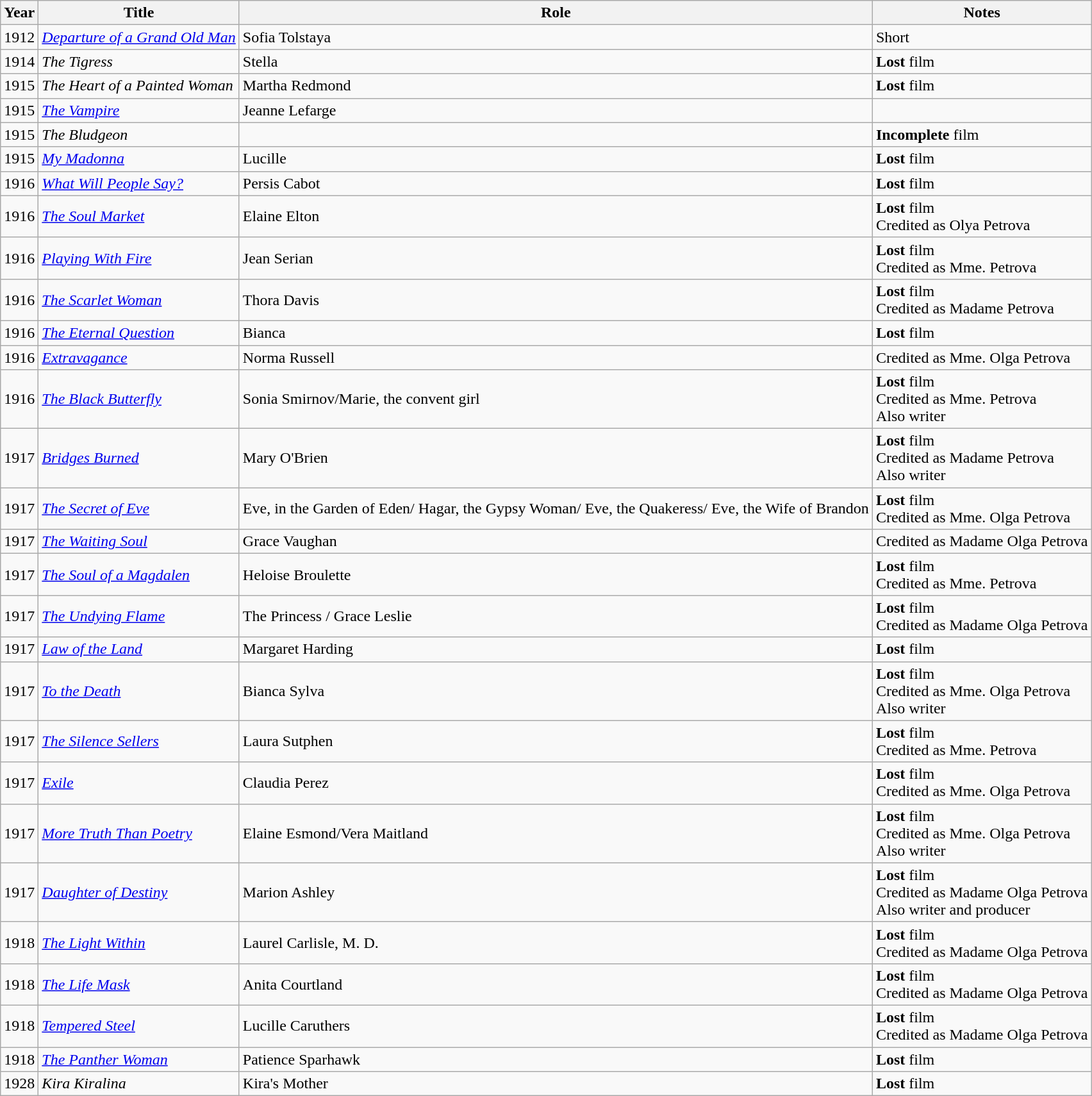<table class="wikitable sortable">
<tr>
<th>Year</th>
<th>Title</th>
<th>Role</th>
<th class="unsortable">Notes</th>
</tr>
<tr>
<td>1912</td>
<td><em><a href='#'>Departure of a Grand Old Man</a></em></td>
<td>Sofia Tolstaya</td>
<td>Short</td>
</tr>
<tr>
<td>1914</td>
<td><em>The Tigress</em></td>
<td>Stella</td>
<td><strong>Lost</strong> film</td>
</tr>
<tr>
<td>1915</td>
<td><em>The Heart of a Painted Woman</em></td>
<td>Martha Redmond</td>
<td><strong>Lost</strong> film</td>
</tr>
<tr>
<td>1915</td>
<td><em><a href='#'>The Vampire</a></em></td>
<td>Jeanne Lefarge</td>
<td></td>
</tr>
<tr>
<td>1915</td>
<td><em>The Bludgeon</em></td>
<td></td>
<td><strong>Incomplete</strong> film</td>
</tr>
<tr>
<td>1915</td>
<td><em><a href='#'>My Madonna</a></em></td>
<td>Lucille</td>
<td><strong>Lost</strong> film</td>
</tr>
<tr>
<td>1916</td>
<td><em><a href='#'>What Will People Say?</a></em></td>
<td>Persis Cabot</td>
<td><strong>Lost</strong> film</td>
</tr>
<tr>
<td>1916</td>
<td><em><a href='#'>The Soul Market</a></em></td>
<td>Elaine Elton</td>
<td><strong>Lost</strong> film <br> Credited as Olya Petrova</td>
</tr>
<tr>
<td>1916</td>
<td><em><a href='#'>Playing With Fire</a></em></td>
<td>Jean Serian</td>
<td><strong>Lost</strong> film <br> Credited as Mme. Petrova</td>
</tr>
<tr>
<td>1916</td>
<td><em><a href='#'>The Scarlet Woman</a></em></td>
<td>Thora Davis</td>
<td><strong>Lost</strong> film <br> Credited as Madame Petrova</td>
</tr>
<tr>
<td>1916</td>
<td><em><a href='#'>The Eternal Question</a></em></td>
<td>Bianca</td>
<td><strong>Lost</strong> film</td>
</tr>
<tr>
<td>1916</td>
<td><em><a href='#'>Extravagance</a></em></td>
<td>Norma Russell</td>
<td>Credited as Mme. Olga Petrova</td>
</tr>
<tr>
<td>1916</td>
<td><em><a href='#'>The Black Butterfly</a></em></td>
<td>Sonia Smirnov/Marie, the convent girl</td>
<td><strong>Lost</strong> film <br> Credited as Mme. Petrova <br> Also writer</td>
</tr>
<tr>
<td>1917</td>
<td><em><a href='#'>Bridges Burned</a></em></td>
<td>Mary O'Brien</td>
<td><strong>Lost</strong> film <br> Credited as Madame Petrova <br> Also writer</td>
</tr>
<tr>
<td>1917</td>
<td><em><a href='#'>The Secret of Eve</a></em></td>
<td>Eve, in the Garden of Eden/ Hagar, the Gypsy Woman/ Eve, the Quakeress/ Eve, the Wife of Brandon</td>
<td><strong>Lost</strong> film <br> Credited as Mme. Olga Petrova</td>
</tr>
<tr>
<td>1917</td>
<td><em><a href='#'>The Waiting Soul</a></em></td>
<td>Grace Vaughan</td>
<td>Credited as Madame Olga Petrova</td>
</tr>
<tr>
<td>1917</td>
<td><em><a href='#'>The Soul of a Magdalen</a></em></td>
<td>Heloise Broulette</td>
<td><strong>Lost</strong> film <br> Credited as Mme. Petrova</td>
</tr>
<tr>
<td>1917</td>
<td><em><a href='#'>The Undying Flame</a></em></td>
<td>The Princess / Grace Leslie</td>
<td><strong>Lost</strong> film <br> Credited as Madame Olga Petrova</td>
</tr>
<tr>
<td>1917</td>
<td><em><a href='#'>Law of the Land</a></em></td>
<td>Margaret Harding</td>
<td><strong>Lost</strong> film</td>
</tr>
<tr>
<td>1917</td>
<td><em><a href='#'>To the Death</a></em></td>
<td>Bianca Sylva</td>
<td><strong>Lost</strong> film <br> Credited as Mme. Olga Petrova <br> Also writer</td>
</tr>
<tr>
<td>1917</td>
<td><em><a href='#'>The Silence Sellers</a></em></td>
<td>Laura Sutphen</td>
<td><strong>Lost</strong> film <br> Credited as Mme. Petrova</td>
</tr>
<tr>
<td>1917</td>
<td><em><a href='#'>Exile</a></em></td>
<td>Claudia Perez</td>
<td><strong>Lost</strong> film <br> Credited as Mme. Olga Petrova</td>
</tr>
<tr>
<td>1917</td>
<td><em><a href='#'>More Truth Than Poetry</a></em></td>
<td>Elaine Esmond/Vera Maitland</td>
<td><strong>Lost</strong> film <br> Credited as Mme. Olga Petrova <br> Also writer</td>
</tr>
<tr>
<td>1917</td>
<td><em><a href='#'>Daughter of Destiny</a></em></td>
<td>Marion Ashley</td>
<td><strong>Lost</strong> film <br> Credited as Madame Olga Petrova <br> Also writer and producer</td>
</tr>
<tr>
<td>1918</td>
<td><em><a href='#'>The Light Within</a></em></td>
<td>Laurel Carlisle, M. D.</td>
<td><strong>Lost</strong> film <br> Credited as Madame Olga Petrova</td>
</tr>
<tr>
<td>1918</td>
<td><em><a href='#'>The Life Mask</a></em></td>
<td>Anita Courtland</td>
<td><strong>Lost</strong> film <br> Credited as Madame Olga Petrova</td>
</tr>
<tr>
<td>1918</td>
<td><em><a href='#'>Tempered Steel</a></em></td>
<td>Lucille Caruthers</td>
<td><strong>Lost</strong> film <br> Credited as Madame Olga Petrova</td>
</tr>
<tr>
<td>1918</td>
<td><em><a href='#'>The Panther Woman</a></em></td>
<td>Patience Sparhawk</td>
<td><strong>Lost</strong> film</td>
</tr>
<tr>
<td>1928</td>
<td><em>Kira Kiralina</em></td>
<td>Kira's Mother</td>
<td><strong>Lost</strong> film</td>
</tr>
</table>
